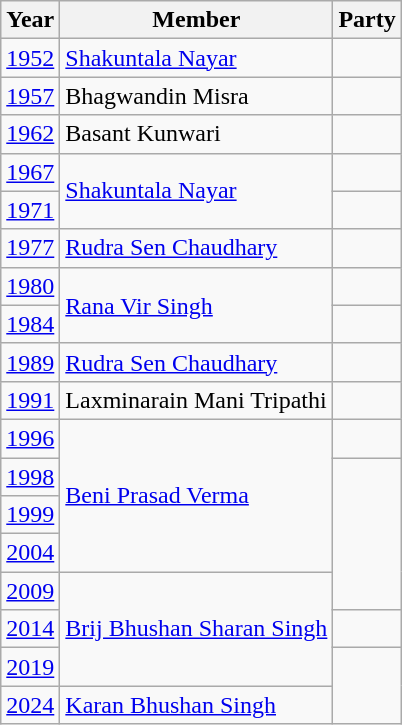<table class="wikitable sortable">
<tr>
<th>Year</th>
<th>Member</th>
<th colspan=2>Party</th>
</tr>
<tr>
<td><a href='#'>1952</a></td>
<td><a href='#'>Shakuntala Nayar</a></td>
<td></td>
</tr>
<tr>
<td><a href='#'>1957</a></td>
<td>Bhagwandin Misra</td>
<td></td>
</tr>
<tr>
<td><a href='#'>1962</a></td>
<td>Basant Kunwari</td>
<td></td>
</tr>
<tr>
<td><a href='#'>1967</a></td>
<td rowspan="2"><a href='#'>Shakuntala Nayar</a></td>
<td></td>
</tr>
<tr>
<td><a href='#'>1971</a></td>
</tr>
<tr>
<td><a href='#'>1977</a></td>
<td><a href='#'>Rudra Sen Chaudhary</a></td>
<td></td>
</tr>
<tr>
<td><a href='#'>1980</a></td>
<td rowspan="2"><a href='#'>Rana Vir Singh</a></td>
<td></td>
</tr>
<tr>
<td><a href='#'>1984</a></td>
<td></td>
</tr>
<tr>
<td><a href='#'>1989</a></td>
<td><a href='#'>Rudra Sen Chaudhary</a></td>
<td></td>
</tr>
<tr>
<td><a href='#'>1991</a></td>
<td>Laxminarain Mani Tripathi</td>
</tr>
<tr>
<td><a href='#'>1996</a></td>
<td rowspan="4"><a href='#'>Beni Prasad Verma</a></td>
<td></td>
</tr>
<tr>
<td><a href='#'>1998</a></td>
</tr>
<tr>
<td><a href='#'>1999</a></td>
</tr>
<tr>
<td><a href='#'>2004</a></td>
</tr>
<tr>
<td><a href='#'>2009</a></td>
<td rowspan="3"><a href='#'>Brij Bhushan Sharan Singh</a></td>
</tr>
<tr>
<td><a href='#'>2014</a></td>
<td></td>
</tr>
<tr>
<td><a href='#'>2019</a></td>
</tr>
<tr>
<td><a href='#'>2024</a></td>
<td><a href='#'>Karan Bhushan Singh</a></td>
</tr>
</table>
